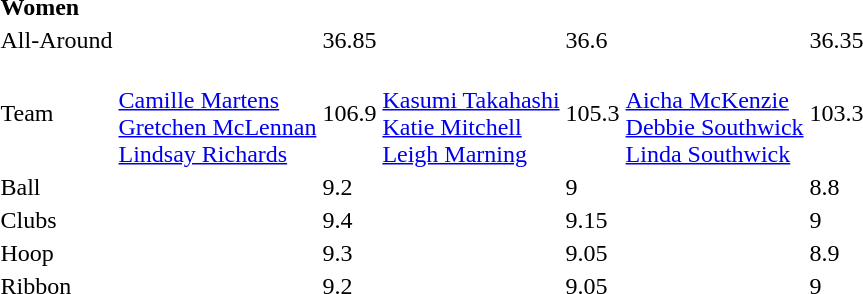<table>
<tr>
<td colspan=7><strong>Women</strong></td>
</tr>
<tr>
<td>All-Around</td>
<td></td>
<td>36.85</td>
<td></td>
<td>36.6</td>
<td><br></td>
<td>36.35</td>
</tr>
<tr>
<td>Team</td>
<td><br><a href='#'>Camille Martens</a><br><a href='#'>Gretchen McLennan</a><br><a href='#'>Lindsay Richards</a></td>
<td>106.9</td>
<td><br><a href='#'>Kasumi Takahashi</a><br><a href='#'>Katie Mitchell</a><br><a href='#'>Leigh Marning</a></td>
<td>105.3</td>
<td><br><a href='#'>Aicha McKenzie</a><br><a href='#'>Debbie Southwick</a><br><a href='#'>Linda Southwick</a></td>
<td>103.3</td>
</tr>
<tr>
<td>Ball</td>
<td></td>
<td>9.2</td>
<td></td>
<td>9</td>
<td><br></td>
<td>8.8</td>
</tr>
<tr>
<td>Clubs</td>
<td></td>
<td>9.4</td>
<td></td>
<td>9.15</td>
<td></td>
<td>9</td>
</tr>
<tr>
<td>Hoop</td>
<td></td>
<td>9.3</td>
<td></td>
<td>9.05</td>
<td></td>
<td>8.9</td>
</tr>
<tr>
<td>Ribbon</td>
<td></td>
<td>9.2</td>
<td></td>
<td>9.05</td>
<td></td>
<td>9</td>
</tr>
</table>
